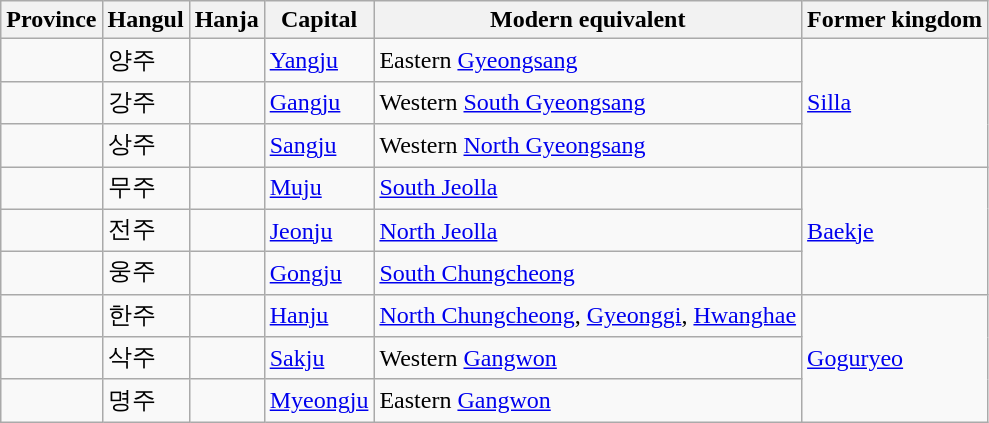<table class="wikitable">
<tr>
<th>Province</th>
<th>Hangul</th>
<th>Hanja</th>
<th>Capital</th>
<th>Modern equivalent</th>
<th>Former kingdom</th>
</tr>
<tr>
<td></td>
<td>양주</td>
<td></td>
<td><a href='#'>Yangju</a></td>
<td>Eastern <a href='#'>Gyeongsang</a></td>
<td rowspan="3"><a href='#'>Silla</a></td>
</tr>
<tr>
<td></td>
<td>강주</td>
<td></td>
<td><a href='#'>Gangju</a></td>
<td>Western <a href='#'>South Gyeongsang</a></td>
</tr>
<tr>
<td></td>
<td>상주</td>
<td></td>
<td><a href='#'>Sangju</a></td>
<td>Western <a href='#'>North Gyeongsang</a></td>
</tr>
<tr>
<td></td>
<td>무주</td>
<td></td>
<td><a href='#'>Muju</a></td>
<td><a href='#'>South Jeolla</a></td>
<td rowspan="3"><a href='#'>Baekje</a></td>
</tr>
<tr>
<td></td>
<td>전주</td>
<td></td>
<td><a href='#'>Jeonju</a></td>
<td><a href='#'>North Jeolla</a></td>
</tr>
<tr>
<td></td>
<td>웅주</td>
<td></td>
<td><a href='#'>Gongju</a></td>
<td><a href='#'>South Chungcheong</a></td>
</tr>
<tr>
<td></td>
<td>한주</td>
<td></td>
<td><a href='#'>Hanju</a></td>
<td><a href='#'>North Chungcheong</a>, <a href='#'>Gyeonggi</a>, <a href='#'>Hwanghae</a></td>
<td rowspan="3"><a href='#'>Goguryeo</a></td>
</tr>
<tr>
<td></td>
<td>삭주</td>
<td></td>
<td><a href='#'>Sakju</a></td>
<td>Western <a href='#'>Gangwon</a></td>
</tr>
<tr>
<td></td>
<td>명주</td>
<td></td>
<td><a href='#'>Myeongju</a></td>
<td>Eastern <a href='#'>Gangwon</a></td>
</tr>
</table>
